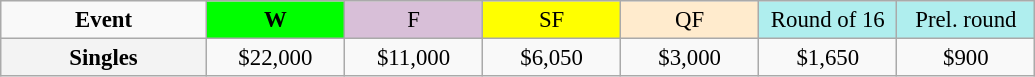<table class=wikitable style=font-size:95%;text-align:center>
<tr>
<td style="width:130px"><strong>Event</strong></td>
<td style="width:85px; background:lime"><strong>W</strong></td>
<td style="width:85px; background:thistle">F</td>
<td style="width:85px; background:#ffff00">SF</td>
<td style="width:85px; background:#ffebcd">QF</td>
<td style="width:85px; background:#afeeee">Round of 16</td>
<td style="width:85px; background:#afeeee">Prel. round</td>
</tr>
<tr>
<th style=background:#f3f3f3>Singles </th>
<td>$22,000</td>
<td>$11,000</td>
<td>$6,050</td>
<td>$3,000</td>
<td>$1,650</td>
<td>$900</td>
</tr>
</table>
